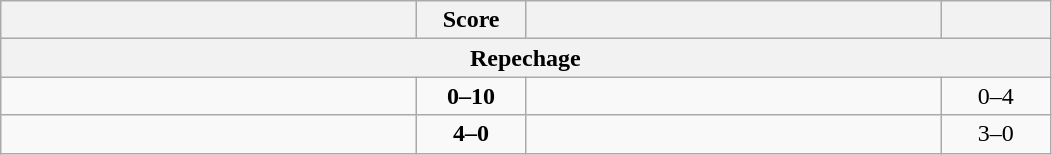<table class="wikitable" style="text-align: left; ">
<tr>
<th align="right" width="270"></th>
<th width="65">Score</th>
<th align="left" width="270"></th>
<th width="65"></th>
</tr>
<tr>
<th colspan=4>Repechage</th>
</tr>
<tr>
<td></td>
<td align="center"><strong>0–10</strong></td>
<td><strong></strong></td>
<td align=center>0–4 <strong></strong></td>
</tr>
<tr>
<td><strong></strong></td>
<td align="center"><strong>4–0</strong></td>
<td></td>
<td align=center>3–0 <strong></strong></td>
</tr>
</table>
